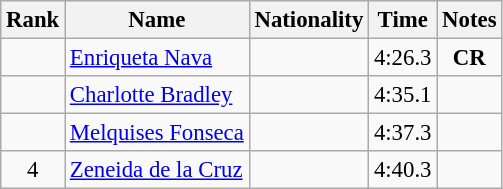<table class="wikitable sortable" style="text-align:center;font-size:95%">
<tr>
<th>Rank</th>
<th>Name</th>
<th>Nationality</th>
<th>Time</th>
<th>Notes</th>
</tr>
<tr>
<td></td>
<td align=left><a href='#'>Enriqueta Nava</a></td>
<td align=left></td>
<td>4:26.3</td>
<td><strong>CR</strong></td>
</tr>
<tr>
<td></td>
<td align=left><a href='#'>Charlotte Bradley</a></td>
<td align=left></td>
<td>4:35.1</td>
<td></td>
</tr>
<tr>
<td></td>
<td align=left><a href='#'>Melquises Fonseca</a></td>
<td align=left></td>
<td>4:37.3</td>
<td></td>
</tr>
<tr>
<td>4</td>
<td align=left><a href='#'>Zeneida de la Cruz</a></td>
<td align=left></td>
<td>4:40.3</td>
<td></td>
</tr>
</table>
